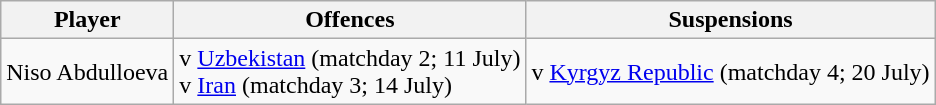<table class="wikitable">
<tr>
<th>Player</th>
<th>Offences</th>
<th>Suspensions</th>
</tr>
<tr>
<td> Niso Abdulloeva</td>
<td> v <a href='#'>Uzbekistan</a> (matchday 2; 11 July)<br> v <a href='#'>Iran</a> (matchday 3; 14 July)</td>
<td>v <a href='#'>Kyrgyz Republic</a> (matchday 4; 20 July)<br></td>
</tr>
</table>
